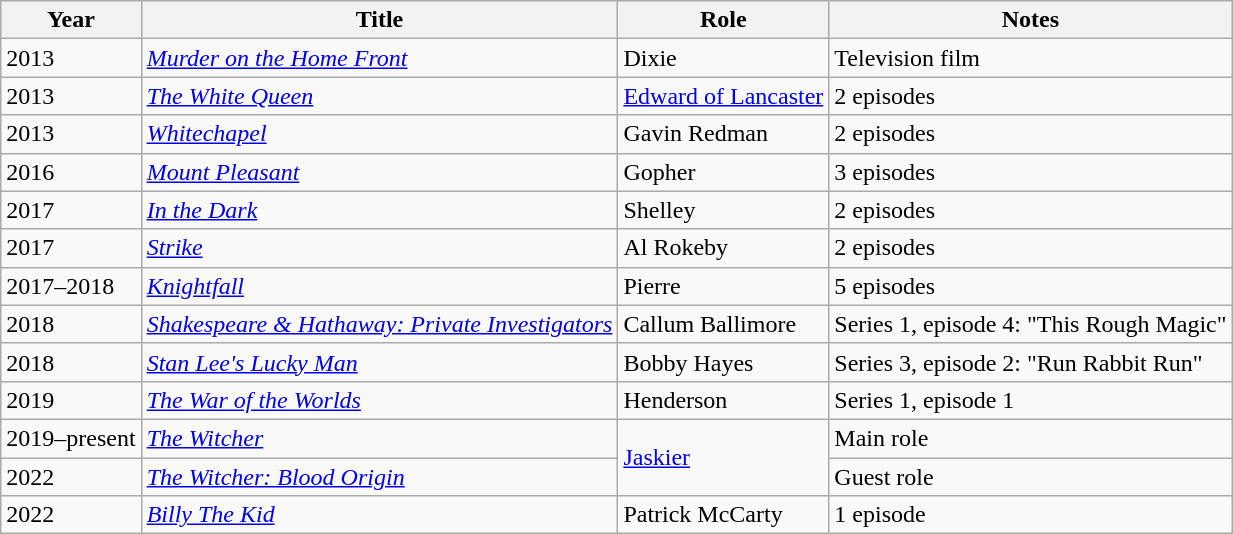<table class="wikitable sortable">
<tr>
<th>Year</th>
<th>Title</th>
<th>Role</th>
<th>Notes</th>
</tr>
<tr>
<td>2013</td>
<td><em><a href='#'>Murder on the Home Front</a></em></td>
<td>Dixie</td>
<td>Television film</td>
</tr>
<tr>
<td>2013</td>
<td><em><a href='#'>The White Queen</a></em></td>
<td><a href='#'>Edward of Lancaster</a></td>
<td>2 episodes</td>
</tr>
<tr>
<td>2013</td>
<td><em><a href='#'>Whitechapel</a></em></td>
<td>Gavin Redman</td>
<td>2 episodes</td>
</tr>
<tr>
<td>2016</td>
<td><em><a href='#'>Mount Pleasant</a></em></td>
<td>Gopher</td>
<td>3 episodes</td>
</tr>
<tr>
<td>2017</td>
<td><em><a href='#'>In the Dark</a></em></td>
<td>Shelley</td>
<td>2 episodes</td>
</tr>
<tr>
<td>2017</td>
<td><em><a href='#'>Strike</a></em></td>
<td>Al Rokeby</td>
<td>2 episodes</td>
</tr>
<tr>
<td>2017–2018</td>
<td><em><a href='#'>Knightfall</a></em></td>
<td>Pierre</td>
<td>5 episodes</td>
</tr>
<tr>
<td>2018</td>
<td><em><a href='#'>Shakespeare & Hathaway: Private Investigators</a></em></td>
<td>Callum Ballimore</td>
<td>Series 1, episode 4: "This Rough Magic"</td>
</tr>
<tr>
<td>2018</td>
<td><em><a href='#'>Stan Lee's Lucky Man</a></em></td>
<td>Bobby Hayes</td>
<td>Series 3, episode 2: "Run Rabbit Run"</td>
</tr>
<tr>
<td>2019</td>
<td><em><a href='#'>The War of the Worlds</a></em></td>
<td>Henderson</td>
<td>Series 1, episode 1</td>
</tr>
<tr>
<td>2019–present</td>
<td><em><a href='#'>The Witcher</a></em></td>
<td rowspan="2"><a href='#'>Jaskier</a></td>
<td>Main role</td>
</tr>
<tr>
<td>2022</td>
<td><em><a href='#'>The Witcher: Blood Origin</a></em></td>
<td>Guest role</td>
</tr>
<tr>
<td>2022</td>
<td><em><a href='#'>Billy The Kid</a></em></td>
<td>Patrick McCarty</td>
<td>1 episode</td>
</tr>
</table>
